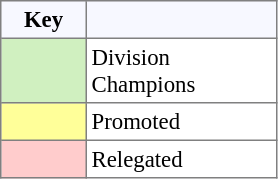<table bgcolor="#f7f8ff" cellpadding="3" cellspacing="0" border="1" style="font-size: 95%; border: gray solid 1px; border-collapse: collapse;text-align:center;">
<tr>
<th width=50>Key</th>
<th width=120></th>
</tr>
<tr>
<td style="background:#D0F0C0;" width="20"></td>
<td bgcolor="#ffffff" align="left">Division Champions</td>
</tr>
<tr>
<td style="background:#FFFF99;" width="20"></td>
<td bgcolor="#ffffff" align="left">Promoted</td>
</tr>
<tr>
<td style="background: #FFCCCC" width="20"></td>
<td bgcolor="#ffffff" align="left">Relegated</td>
</tr>
</table>
